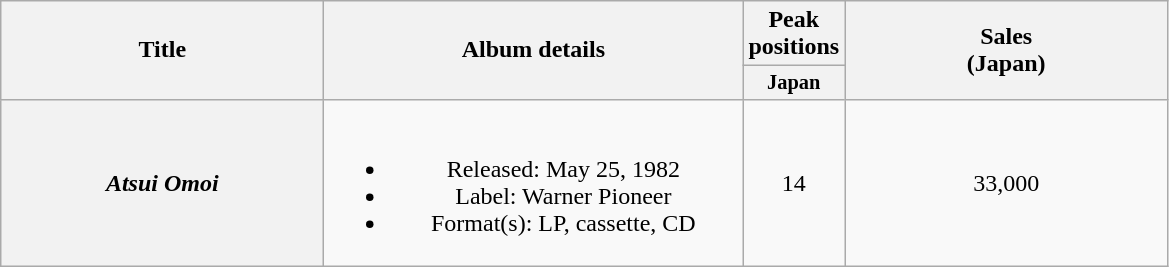<table class="wikitable plainrowheaders" style="text-align:center;">
<tr>
<th style="width:13em;" rowspan="2">Title</th>
<th style="width:17em;" rowspan="2">Album details</th>
<th colspan="1">Peak positions</th>
<th style="width:13em;" rowspan="2">Sales<br>(Japan)<br></th>
</tr>
<tr>
<th style="width:3em;font-size:85%">Japan<br></th>
</tr>
<tr>
<th scope="row"><em>Atsui Omoi</em></th>
<td><br><ul><li>Released: May 25, 1982</li><li>Label: Warner Pioneer</li><li>Format(s): LP, cassette, CD</li></ul></td>
<td>14</td>
<td>33,000</td>
</tr>
</table>
